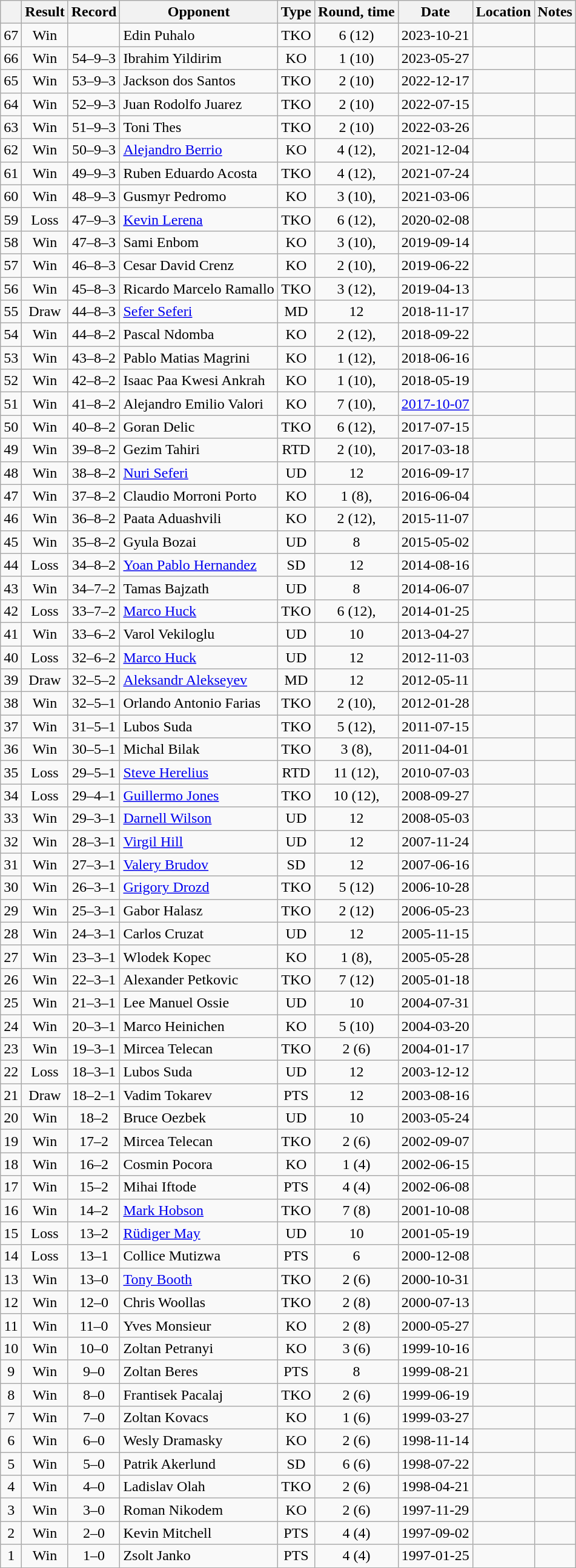<table class=wikitable style=text-align:center>
<tr>
<th></th>
<th>Result</th>
<th>Record</th>
<th>Opponent</th>
<th>Type</th>
<th>Round, time</th>
<th>Date</th>
<th>Location</th>
<th>Notes</th>
</tr>
<tr>
<td>67</td>
<td>Win</td>
<td></td>
<td align=left>Edin Puhalo</td>
<td>TKO</td>
<td>6 (12)</td>
<td>2023-10-21</td>
<td align=left></td>
<td align=left></td>
</tr>
<tr>
<td>66</td>
<td>Win</td>
<td>54–9–3</td>
<td align=left>Ibrahim Yildirim</td>
<td>KO</td>
<td>1 (10)</td>
<td>2023-05-27</td>
<td align=left></td>
<td align=left></td>
</tr>
<tr>
<td>65</td>
<td>Win</td>
<td>53–9–3</td>
<td align=left>Jackson dos Santos</td>
<td>TKO</td>
<td>2 (10)</td>
<td>2022-12-17</td>
<td align=left></td>
<td align=left></td>
</tr>
<tr>
<td>64</td>
<td>Win</td>
<td>52–9–3</td>
<td align=left>Juan Rodolfo Juarez</td>
<td>TKO</td>
<td>2 (10)</td>
<td>2022-07-15</td>
<td align=left></td>
<td align=left></td>
</tr>
<tr>
<td>63</td>
<td>Win</td>
<td>51–9–3</td>
<td align=left>Toni Thes</td>
<td>TKO</td>
<td>2 (10)</td>
<td>2022-03-26</td>
<td align=left></td>
<td align=left></td>
</tr>
<tr>
<td>62</td>
<td>Win</td>
<td>50–9–3</td>
<td align=left><a href='#'>Alejandro Berrio</a></td>
<td>KO</td>
<td>4 (12), </td>
<td>2021-12-04</td>
<td align=left></td>
<td align=left></td>
</tr>
<tr>
<td>61</td>
<td>Win</td>
<td>49–9–3</td>
<td align=left>Ruben Eduardo Acosta</td>
<td>TKO</td>
<td>4 (12), </td>
<td>2021-07-24</td>
<td align=left></td>
<td align=left></td>
</tr>
<tr>
<td>60</td>
<td>Win</td>
<td>48–9–3</td>
<td align=left>Gusmyr Pedromo</td>
<td>KO</td>
<td>3 (10), </td>
<td>2021-03-06</td>
<td align=left></td>
<td align=left></td>
</tr>
<tr>
<td>59</td>
<td>Loss</td>
<td>47–9–3</td>
<td align=left><a href='#'>Kevin Lerena</a></td>
<td>TKO</td>
<td>6 (12), </td>
<td>2020-02-08</td>
<td align=left></td>
<td align=left></td>
</tr>
<tr>
<td>58</td>
<td>Win</td>
<td>47–8–3</td>
<td align=left>Sami Enbom</td>
<td>KO</td>
<td>3 (10), </td>
<td>2019-09-14</td>
<td align=left></td>
<td align=left></td>
</tr>
<tr>
<td>57</td>
<td>Win</td>
<td>46–8–3</td>
<td align=left>Cesar David Crenz</td>
<td>KO</td>
<td>2 (10), </td>
<td>2019-06-22</td>
<td align=left></td>
<td align=left></td>
</tr>
<tr>
<td>56</td>
<td>Win</td>
<td>45–8–3</td>
<td align=left>Ricardo Marcelo Ramallo</td>
<td>TKO</td>
<td>3 (12), </td>
<td>2019-04-13</td>
<td align=left></td>
<td align=left></td>
</tr>
<tr>
<td>55</td>
<td>Draw</td>
<td>44–8–3</td>
<td align=left><a href='#'>Sefer Seferi</a></td>
<td>MD</td>
<td>12</td>
<td>2018-11-17</td>
<td align=left></td>
<td align=left></td>
</tr>
<tr>
<td>54</td>
<td>Win</td>
<td>44–8–2</td>
<td align=left>Pascal Ndomba</td>
<td>KO</td>
<td>2 (12), </td>
<td>2018-09-22</td>
<td align=left></td>
<td align=left></td>
</tr>
<tr>
<td>53</td>
<td>Win</td>
<td>43–8–2</td>
<td align=left>Pablo Matias Magrini</td>
<td>KO</td>
<td>1 (12), </td>
<td>2018-06-16</td>
<td align=left></td>
<td align=left></td>
</tr>
<tr>
<td>52</td>
<td>Win</td>
<td>42–8–2</td>
<td align=left>Isaac Paa Kwesi Ankrah</td>
<td>KO</td>
<td>1 (10), </td>
<td>2018-05-19</td>
<td align=left></td>
<td align=left></td>
</tr>
<tr>
<td>51</td>
<td>Win</td>
<td>41–8–2</td>
<td align=left>Alejandro Emilio Valori</td>
<td>KO</td>
<td>7 (10),</td>
<td><a href='#'>2017-10-07</a></td>
<td align=left></td>
<td align=left></td>
</tr>
<tr>
<td>50</td>
<td>Win</td>
<td>40–8–2</td>
<td align=left>Goran Delic</td>
<td>TKO</td>
<td>6 (12), </td>
<td>2017-07-15</td>
<td align=left></td>
<td align=left></td>
</tr>
<tr>
<td>49</td>
<td>Win</td>
<td>39–8–2</td>
<td align=left>Gezim Tahiri</td>
<td>RTD</td>
<td>2 (10), </td>
<td>2017-03-18</td>
<td align=left></td>
<td align=left></td>
</tr>
<tr>
<td>48</td>
<td>Win</td>
<td>38–8–2</td>
<td align=left><a href='#'>Nuri Seferi</a></td>
<td>UD</td>
<td>12</td>
<td>2016-09-17</td>
<td align=left></td>
<td align=left></td>
</tr>
<tr>
<td>47</td>
<td>Win</td>
<td>37–8–2</td>
<td align=left>Claudio Morroni Porto</td>
<td>KO</td>
<td>1 (8), </td>
<td>2016-06-04</td>
<td align=left></td>
<td align=left></td>
</tr>
<tr>
<td>46</td>
<td>Win</td>
<td>36–8–2</td>
<td align=left>Paata Aduashvili</td>
<td>KO</td>
<td>2 (12), </td>
<td>2015-11-07</td>
<td align=left></td>
<td align=left></td>
</tr>
<tr>
<td>45</td>
<td>Win</td>
<td>35–8–2</td>
<td align=left>Gyula Bozai</td>
<td>UD</td>
<td>8</td>
<td>2015-05-02</td>
<td align=left></td>
<td align=left></td>
</tr>
<tr>
<td>44</td>
<td>Loss</td>
<td>34–8–2</td>
<td align=left><a href='#'>Yoan Pablo Hernandez</a></td>
<td>SD</td>
<td>12</td>
<td>2014-08-16</td>
<td align=left></td>
<td align=left></td>
</tr>
<tr>
<td>43</td>
<td>Win</td>
<td>34–7–2</td>
<td align=left>Tamas Bajzath</td>
<td>UD</td>
<td>8</td>
<td>2014-06-07</td>
<td align=left></td>
<td align=left></td>
</tr>
<tr>
<td>42</td>
<td>Loss</td>
<td>33–7–2</td>
<td align=left><a href='#'>Marco Huck</a></td>
<td>TKO</td>
<td>6 (12), </td>
<td>2014-01-25</td>
<td align=left></td>
<td align=left></td>
</tr>
<tr>
<td>41</td>
<td>Win</td>
<td>33–6–2</td>
<td align=left>Varol Vekiloglu</td>
<td>UD</td>
<td>10</td>
<td>2013-04-27</td>
<td align=left></td>
<td align=left></td>
</tr>
<tr>
<td>40</td>
<td>Loss</td>
<td>32–6–2</td>
<td align=left><a href='#'>Marco Huck</a></td>
<td>UD</td>
<td>12</td>
<td>2012-11-03</td>
<td align=left></td>
<td align=left></td>
</tr>
<tr>
<td>39</td>
<td>Draw</td>
<td>32–5–2</td>
<td align=left><a href='#'>Aleksandr Alekseyev</a></td>
<td>MD</td>
<td>12</td>
<td>2012-05-11</td>
<td align=left></td>
<td align=left></td>
</tr>
<tr>
<td>38</td>
<td>Win</td>
<td>32–5–1</td>
<td align=left>Orlando Antonio Farias</td>
<td>TKO</td>
<td>2 (10), </td>
<td>2012-01-28</td>
<td align=left></td>
<td align=left></td>
</tr>
<tr>
<td>37</td>
<td>Win</td>
<td>31–5–1</td>
<td align=left>Lubos Suda</td>
<td>TKO</td>
<td>5 (12), </td>
<td>2011-07-15</td>
<td align=left></td>
<td align=left></td>
</tr>
<tr>
<td>36</td>
<td>Win</td>
<td>30–5–1</td>
<td align=left>Michal Bilak</td>
<td>TKO</td>
<td>3 (8), </td>
<td>2011-04-01</td>
<td align=left></td>
<td align=left></td>
</tr>
<tr>
<td>35</td>
<td>Loss</td>
<td>29–5–1</td>
<td align=left><a href='#'>Steve Herelius</a></td>
<td>RTD</td>
<td>11 (12), </td>
<td>2010-07-03</td>
<td align=left></td>
<td align=left></td>
</tr>
<tr>
<td>34</td>
<td>Loss</td>
<td>29–4–1</td>
<td align=left><a href='#'>Guillermo Jones</a></td>
<td>TKO</td>
<td>10 (12), </td>
<td>2008-09-27</td>
<td align=left></td>
<td align=left></td>
</tr>
<tr>
<td>33</td>
<td>Win</td>
<td>29–3–1</td>
<td align=left><a href='#'>Darnell Wilson</a></td>
<td>UD</td>
<td>12</td>
<td>2008-05-03</td>
<td align=left></td>
<td align=left></td>
</tr>
<tr>
<td>32</td>
<td>Win</td>
<td>28–3–1</td>
<td align=left><a href='#'>Virgil Hill</a></td>
<td>UD</td>
<td>12</td>
<td>2007-11-24</td>
<td align=left></td>
<td align=left></td>
</tr>
<tr>
<td>31</td>
<td>Win</td>
<td>27–3–1</td>
<td align=left><a href='#'>Valery Brudov</a></td>
<td>SD</td>
<td>12</td>
<td>2007-06-16</td>
<td align=left></td>
<td align=left></td>
</tr>
<tr>
<td>30</td>
<td>Win</td>
<td>26–3–1</td>
<td align=left><a href='#'>Grigory Drozd</a></td>
<td>TKO</td>
<td>5 (12)</td>
<td>2006-10-28</td>
<td align=left></td>
<td align=left></td>
</tr>
<tr>
<td>29</td>
<td>Win</td>
<td>25–3–1</td>
<td align=left>Gabor Halasz</td>
<td>TKO</td>
<td>2 (12)</td>
<td>2006-05-23</td>
<td align=left></td>
<td align=left></td>
</tr>
<tr>
<td>28</td>
<td>Win</td>
<td>24–3–1</td>
<td align=left>Carlos Cruzat</td>
<td>UD</td>
<td>12</td>
<td>2005-11-15</td>
<td align=left></td>
<td align=left></td>
</tr>
<tr>
<td>27</td>
<td>Win</td>
<td>23–3–1</td>
<td align=left>Wlodek Kopec</td>
<td>KO</td>
<td>1 (8), </td>
<td>2005-05-28</td>
<td align=left></td>
<td align=left></td>
</tr>
<tr>
<td>26</td>
<td>Win</td>
<td>22–3–1</td>
<td align=left>Alexander Petkovic</td>
<td>TKO</td>
<td>7 (12)</td>
<td>2005-01-18</td>
<td align=left></td>
<td align=left></td>
</tr>
<tr>
<td>25</td>
<td>Win</td>
<td>21–3–1</td>
<td align=left>Lee Manuel Ossie</td>
<td>UD</td>
<td>10</td>
<td>2004-07-31</td>
<td align=left></td>
<td align=left></td>
</tr>
<tr>
<td>24</td>
<td>Win</td>
<td>20–3–1</td>
<td align=left>Marco Heinichen</td>
<td>KO</td>
<td>5 (10)</td>
<td>2004-03-20</td>
<td align=left></td>
<td align=left></td>
</tr>
<tr>
<td>23</td>
<td>Win</td>
<td>19–3–1</td>
<td align=left>Mircea Telecan</td>
<td>TKO</td>
<td>2 (6)</td>
<td>2004-01-17</td>
<td align=left></td>
<td align=left></td>
</tr>
<tr>
<td>22</td>
<td>Loss</td>
<td>18–3–1</td>
<td align=left>Lubos Suda</td>
<td>UD</td>
<td>12</td>
<td>2003-12-12</td>
<td align=left></td>
<td align=left></td>
</tr>
<tr>
<td>21</td>
<td>Draw</td>
<td>18–2–1</td>
<td align=left>Vadim Tokarev</td>
<td>PTS</td>
<td>12</td>
<td>2003-08-16</td>
<td align=left></td>
<td align=left></td>
</tr>
<tr>
<td>20</td>
<td>Win</td>
<td>18–2</td>
<td align=left>Bruce Oezbek</td>
<td>UD</td>
<td>10</td>
<td>2003-05-24</td>
<td align=left></td>
<td align=left></td>
</tr>
<tr>
<td>19</td>
<td>Win</td>
<td>17–2</td>
<td align=left>Mircea Telecan</td>
<td>TKO</td>
<td>2 (6)</td>
<td>2002-09-07</td>
<td align=left></td>
<td align=left></td>
</tr>
<tr>
<td>18</td>
<td>Win</td>
<td>16–2</td>
<td align=left>Cosmin Pocora</td>
<td>KO</td>
<td>1 (4)</td>
<td>2002-06-15</td>
<td align=left></td>
<td align=left></td>
</tr>
<tr>
<td>17</td>
<td>Win</td>
<td>15–2</td>
<td align=left>Mihai Iftode</td>
<td>PTS</td>
<td>4 (4)</td>
<td>2002-06-08</td>
<td align=left></td>
<td align=left></td>
</tr>
<tr>
<td>16</td>
<td>Win</td>
<td>14–2</td>
<td align=left><a href='#'>Mark Hobson</a></td>
<td>TKO</td>
<td>7 (8)</td>
<td>2001-10-08</td>
<td align=left></td>
<td align=left></td>
</tr>
<tr>
<td>15</td>
<td>Loss</td>
<td>13–2</td>
<td align=left><a href='#'>Rüdiger May</a></td>
<td>UD</td>
<td>10</td>
<td>2001-05-19</td>
<td align=left></td>
<td align=left></td>
</tr>
<tr>
<td>14</td>
<td>Loss</td>
<td>13–1</td>
<td align=left>Collice Mutizwa</td>
<td>PTS</td>
<td>6</td>
<td>2000-12-08</td>
<td align=left></td>
<td align=left></td>
</tr>
<tr>
<td>13</td>
<td>Win</td>
<td>13–0</td>
<td align=left><a href='#'>Tony Booth</a></td>
<td>TKO</td>
<td>2 (6)</td>
<td>2000-10-31</td>
<td align=left></td>
<td align=left></td>
</tr>
<tr>
<td>12</td>
<td>Win</td>
<td>12–0</td>
<td align=left>Chris Woollas</td>
<td>TKO</td>
<td>2 (8)</td>
<td>2000-07-13</td>
<td align=left></td>
<td align=left></td>
</tr>
<tr>
<td>11</td>
<td>Win</td>
<td>11–0</td>
<td align=left>Yves Monsieur</td>
<td>KO</td>
<td>2 (8)</td>
<td>2000-05-27</td>
<td align=left></td>
<td align=left></td>
</tr>
<tr>
<td>10</td>
<td>Win</td>
<td>10–0</td>
<td align=left>Zoltan Petranyi</td>
<td>KO</td>
<td>3 (6)</td>
<td>1999-10-16</td>
<td align=left></td>
<td align=left></td>
</tr>
<tr>
<td>9</td>
<td>Win</td>
<td>9–0</td>
<td align=left>Zoltan Beres</td>
<td>PTS</td>
<td>8</td>
<td>1999-08-21</td>
<td align=left></td>
<td align=left></td>
</tr>
<tr>
<td>8</td>
<td>Win</td>
<td>8–0</td>
<td align=left>Frantisek Pacalaj</td>
<td>TKO</td>
<td>2 (6)</td>
<td>1999-06-19</td>
<td align=left></td>
<td align=left></td>
</tr>
<tr>
<td>7</td>
<td>Win</td>
<td>7–0</td>
<td align=left>Zoltan Kovacs</td>
<td>KO</td>
<td>1 (6)</td>
<td>1999-03-27</td>
<td align=left></td>
<td align=left></td>
</tr>
<tr>
<td>6</td>
<td>Win</td>
<td>6–0</td>
<td align=left>Wesly Dramasky</td>
<td>KO</td>
<td>2 (6)</td>
<td>1998-11-14</td>
<td align=left></td>
<td align=left></td>
</tr>
<tr>
<td>5</td>
<td>Win</td>
<td>5–0</td>
<td align=left>Patrik Akerlund</td>
<td>SD</td>
<td>6 (6)</td>
<td>1998-07-22</td>
<td align=left></td>
<td align=left></td>
</tr>
<tr>
<td>4</td>
<td>Win</td>
<td>4–0</td>
<td align=left>Ladislav Olah</td>
<td>TKO</td>
<td>2 (6)</td>
<td>1998-04-21</td>
<td align=left></td>
<td align=left></td>
</tr>
<tr>
<td>3</td>
<td>Win</td>
<td>3–0</td>
<td align=left>Roman Nikodem</td>
<td>KO</td>
<td>2 (6)</td>
<td>1997-11-29</td>
<td align=left></td>
<td align=left></td>
</tr>
<tr>
<td>2</td>
<td>Win</td>
<td>2–0</td>
<td align=left>Kevin Mitchell</td>
<td>PTS</td>
<td>4 (4)</td>
<td>1997-09-02</td>
<td align=left></td>
<td align=left></td>
</tr>
<tr>
<td>1</td>
<td>Win</td>
<td>1–0</td>
<td align=left>Zsolt Janko</td>
<td>PTS</td>
<td>4 (4)</td>
<td>1997-01-25</td>
<td align=left></td>
<td align=left></td>
</tr>
</table>
